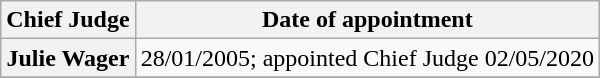<table class="wikitable plainrowheaders sortable">
<tr>
<th scope="col">Chief Judge</th>
<th scope="col">Date of appointment</th>
</tr>
<tr>
<th scope="row">Julie Wager</th>
<td>28/01/2005; appointed Chief Judge 02/05/2020</td>
</tr>
<tr>
</tr>
</table>
